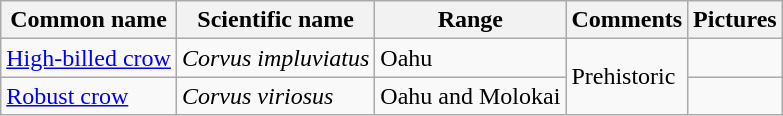<table class="wikitable">
<tr>
<th>Common name</th>
<th>Scientific name</th>
<th>Range</th>
<th class="unsortable">Comments</th>
<th class="unsortable">Pictures</th>
</tr>
<tr>
<td><a href='#'>High-billed crow</a></td>
<td><em>Corvus impluviatus</em></td>
<td>Oahu</td>
<td rowspan="2">Prehistoric</td>
<td></td>
</tr>
<tr>
<td><a href='#'>Robust crow</a></td>
<td><em>Corvus viriosus</em></td>
<td>Oahu and Molokai</td>
<td></td>
</tr>
</table>
